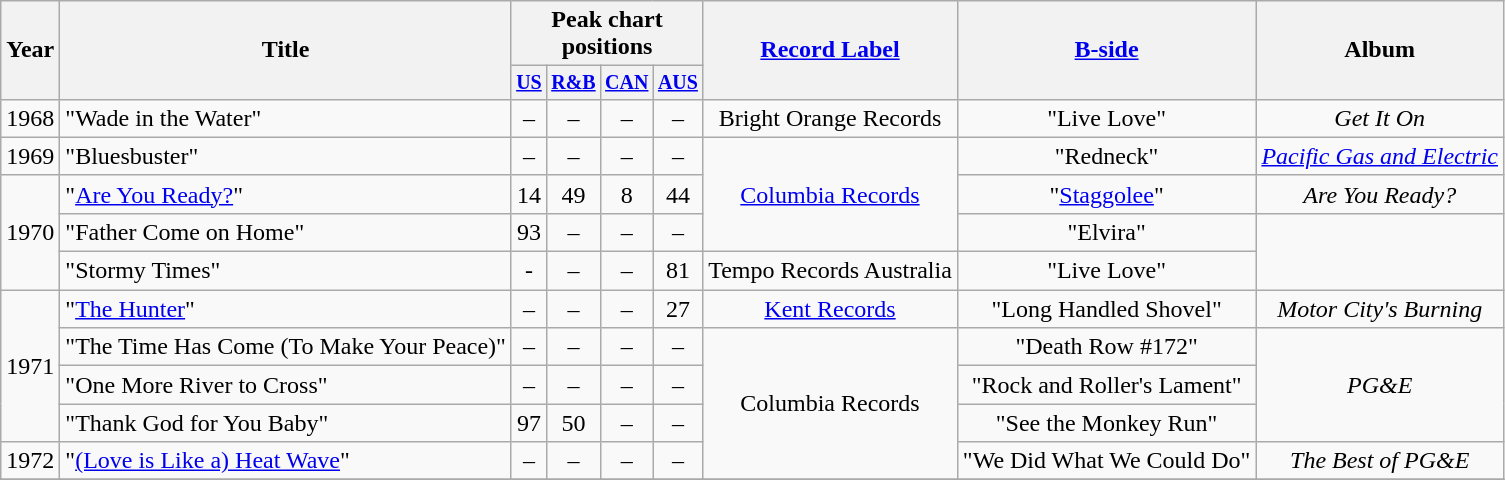<table class="wikitable" style=text-align:center;>
<tr>
<th rowspan="2">Year</th>
<th rowspan="2">Title</th>
<th colspan="4">Peak chart<br>positions</th>
<th rowspan="2"><a href='#'>Record Label</a></th>
<th rowspan="2"><a href='#'>B-side</a></th>
<th rowspan="2">Album</th>
</tr>
<tr style="font-size:smaller;">
<th align=centre><a href='#'>US</a></th>
<th align=centre><a href='#'>R&B</a></th>
<th align=centre><a href='#'>CAN</a></th>
<th align=centre><a href='#'>AUS</a></th>
</tr>
<tr>
<td>1968</td>
<td align=left>"Wade in the Water"</td>
<td>–</td>
<td>–</td>
<td>–</td>
<td>–</td>
<td rowspan="1">Bright Orange Records</td>
<td>"Live Love"</td>
<td><em>Get It On</em></td>
</tr>
<tr>
<td>1969</td>
<td align=left>"Bluesbuster"</td>
<td>–</td>
<td>–</td>
<td>–</td>
<td>–</td>
<td rowspan="3"><a href='#'>Columbia Records</a></td>
<td>"Redneck"</td>
<td><em><a href='#'>Pacific Gas and Electric</a></em></td>
</tr>
<tr>
<td rowspan="3">1970</td>
<td align=left>"<a href='#'>Are You Ready?</a>"</td>
<td>14</td>
<td>49</td>
<td>8</td>
<td>44</td>
<td>"<a href='#'>Staggolee</a>"</td>
<td><em>Are You Ready?</em></td>
</tr>
<tr>
<td align=left>"Father Come on Home"</td>
<td>93</td>
<td>–</td>
<td>–</td>
<td>–</td>
<td>"Elvira"</td>
<td rowspan="2"></td>
</tr>
<tr>
<td align=left>"Stormy Times"</td>
<td>-</td>
<td>–</td>
<td>–</td>
<td>81</td>
<td rowspan="1">Tempo Records Australia</td>
<td>"Live Love"</td>
</tr>
<tr>
<td rowspan="4">1971</td>
<td align=left>"<a href='#'>The Hunter</a>"</td>
<td>–</td>
<td>–</td>
<td>–</td>
<td>27</td>
<td rowspan="1"><a href='#'>Kent Records</a></td>
<td>"Long Handled Shovel"</td>
<td><em>Motor City's Burning</em></td>
</tr>
<tr>
<td align=left>"The Time Has Come (To Make Your Peace)"</td>
<td>–</td>
<td>–</td>
<td>–</td>
<td>–</td>
<td rowspan="4">Columbia Records</td>
<td>"Death Row #172"</td>
<td rowspan="3"><em>PG&E</em></td>
</tr>
<tr>
<td align=left>"One More River to Cross"</td>
<td>–</td>
<td>–</td>
<td>–</td>
<td>–</td>
<td>"Rock and Roller's Lament"</td>
</tr>
<tr>
<td align=left>"Thank God for You Baby"</td>
<td>97</td>
<td>50</td>
<td>–</td>
<td>–</td>
<td>"See the Monkey Run"</td>
</tr>
<tr>
<td>1972</td>
<td align=left>"<a href='#'>(Love is Like a) Heat Wave</a>"</td>
<td>–</td>
<td>–</td>
<td>–</td>
<td>–</td>
<td>"We Did What We Could Do"</td>
<td><em>The Best of PG&E</em></td>
</tr>
<tr>
</tr>
</table>
